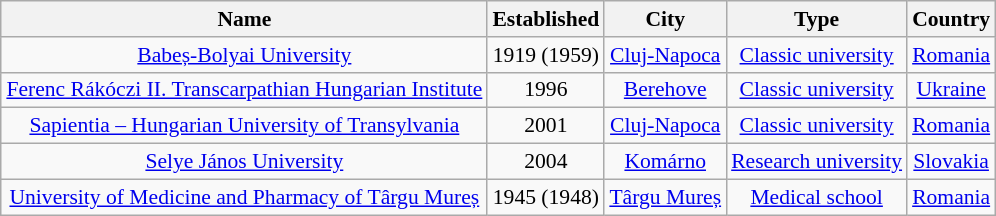<table class="wikitable sortable" style="float:; margin:0 0 0.5em 1em; text-align:center; font-size:90%;">
<tr>
<th>Name</th>
<th>Established</th>
<th>City</th>
<th>Type</th>
<th>Country</th>
</tr>
<tr>
<td><a href='#'>Babeș-Bolyai University</a></td>
<td>1919 (1959)</td>
<td><a href='#'>Cluj-Napoca</a></td>
<td><a href='#'>Classic university</a></td>
<td><a href='#'>Romania</a></td>
</tr>
<tr>
<td><a href='#'>Ferenc Rákóczi II. Transcarpathian Hungarian Institute</a></td>
<td>1996</td>
<td><a href='#'>Berehove</a></td>
<td><a href='#'>Classic university</a></td>
<td><a href='#'>Ukraine</a></td>
</tr>
<tr>
<td><a href='#'>Sapientia – Hungarian University of Transylvania</a></td>
<td>2001</td>
<td><a href='#'>Cluj-Napoca</a></td>
<td><a href='#'>Classic university</a></td>
<td><a href='#'>Romania</a></td>
</tr>
<tr>
<td><a href='#'>Selye János University</a></td>
<td>2004</td>
<td><a href='#'>Komárno</a></td>
<td><a href='#'>Research university</a></td>
<td><a href='#'>Slovakia</a></td>
</tr>
<tr>
<td><a href='#'>University of Medicine and Pharmacy of Târgu Mureș</a></td>
<td>1945 (1948)</td>
<td><a href='#'>Târgu Mureș</a></td>
<td><a href='#'>Medical school</a></td>
<td><a href='#'>Romania</a></td>
</tr>
</table>
